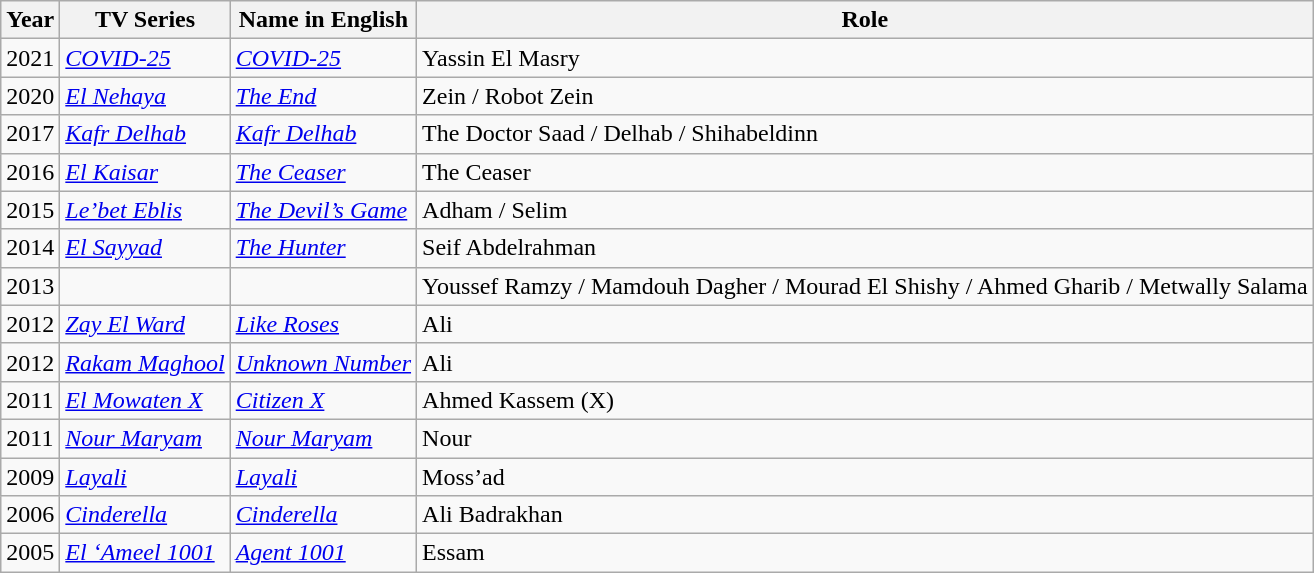<table class="wikitable">
<tr>
<th>Year</th>
<th>TV Series</th>
<th>Name in English</th>
<th>Role</th>
</tr>
<tr>
<td>2021</td>
<td><em><a href='#'>COVID-25</a></em></td>
<td><em><a href='#'>COVID-25</a></em></td>
<td>Yassin El Masry</td>
</tr>
<tr>
<td>2020</td>
<td><a href='#'><em>El Nehaya</em></a></td>
<td><a href='#'><em>The End</em></a></td>
<td>Zein / Robot Zein</td>
</tr>
<tr>
<td>2017</td>
<td><em><a href='#'>Kafr Delhab</a></em></td>
<td><em><a href='#'>Kafr Delhab</a></em></td>
<td>The Doctor Saad / Delhab / Shihabeldinn</td>
</tr>
<tr>
<td>2016</td>
<td><em><a href='#'>El Kaisar</a></em></td>
<td><em><a href='#'>The Ceaser</a></em></td>
<td>The Ceaser</td>
</tr>
<tr>
<td>2015</td>
<td><em><a href='#'>Le’bet Eblis</a></em></td>
<td><em><a href='#'>The Devil’s Game</a></em></td>
<td>Adham / Selim</td>
</tr>
<tr>
<td>2014</td>
<td><em><a href='#'>El Sayyad</a></em></td>
<td><em><a href='#'>The Hunter</a></em></td>
<td>Seif Abdelrahman</td>
</tr>
<tr>
<td>2013</td>
<td><em></em></td>
<td><em></em></td>
<td>Youssef Ramzy / Mamdouh Dagher / Mourad El Shishy / Ahmed Gharib / Metwally Salama</td>
</tr>
<tr>
<td>2012</td>
<td><em><a href='#'>Zay El Ward</a></em></td>
<td><em><a href='#'>Like Roses</a></em></td>
<td>Ali</td>
</tr>
<tr>
<td>2012</td>
<td><em><a href='#'>Rakam Maghool</a></em></td>
<td><em><a href='#'>Unknown Number</a></em></td>
<td>Ali</td>
</tr>
<tr>
<td>2011</td>
<td><em><a href='#'>El Mowaten X</a></em></td>
<td><em><a href='#'>Citizen X</a></em></td>
<td>Ahmed Kassem (X)</td>
</tr>
<tr>
<td>2011</td>
<td><em><a href='#'>Nour Maryam</a></em></td>
<td><em><a href='#'>Nour Maryam</a></em></td>
<td>Nour</td>
</tr>
<tr>
<td>2009</td>
<td><em><a href='#'>Layali</a></em></td>
<td><em><a href='#'>Layali</a></em></td>
<td>Moss’ad</td>
</tr>
<tr>
<td>2006</td>
<td><em><a href='#'>Cinderella</a></em></td>
<td><em><a href='#'>Cinderella</a></em></td>
<td>Ali Badrakhan</td>
</tr>
<tr>
<td>2005</td>
<td><em><a href='#'>El ‘Ameel 1001</a></em></td>
<td><em><a href='#'>Agent 1001</a></em></td>
<td>Essam</td>
</tr>
</table>
